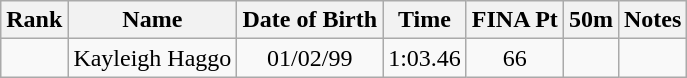<table class="wikitable sortable" style="text-align:center">
<tr>
<th>Rank</th>
<th>Name</th>
<th>Date of Birth</th>
<th>Time</th>
<th>FINA Pt</th>
<th>50m</th>
<th>Notes</th>
</tr>
<tr>
<td></td>
<td align=left> Kayleigh Haggo</td>
<td>01/02/99</td>
<td>1:03.46</td>
<td>66</td>
<td></td>
</tr>
</table>
